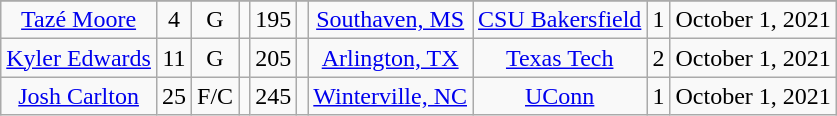<table class="wikitable sortable sortable" style="text-align: center">
<tr align=center>
</tr>
<tr>
<td><a href='#'>Tazé Moore</a></td>
<td>4</td>
<td>G</td>
<td></td>
<td>195</td>
<td></td>
<td><a href='#'>Southaven, MS</a></td>
<td><a href='#'>CSU Bakersfield</a></td>
<td>1</td>
<td>October 1, 2021</td>
</tr>
<tr>
<td><a href='#'>Kyler Edwards</a></td>
<td>11</td>
<td>G</td>
<td></td>
<td>205</td>
<td></td>
<td><a href='#'>Arlington, TX</a></td>
<td><a href='#'>Texas Tech</a></td>
<td>2</td>
<td>October 1, 2021</td>
</tr>
<tr>
<td><a href='#'>Josh Carlton</a></td>
<td>25</td>
<td>F/C</td>
<td></td>
<td>245</td>
<td></td>
<td><a href='#'>Winterville, NC</a></td>
<td><a href='#'>UConn</a></td>
<td>1</td>
<td>October 1, 2021</td>
</tr>
</table>
